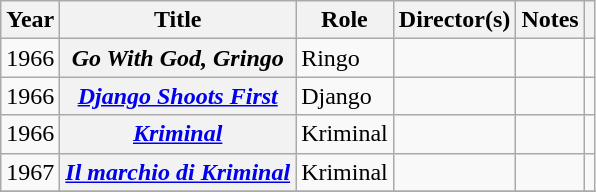<table class="wikitable plainrowheaders sortable">
<tr>
<th scope="col">Year</th>
<th scope="col">Title</th>
<th scope="col">Role</th>
<th scope="col">Director(s)</th>
<th scope="col" class="unsortable">Notes</th>
<th scope=col class="unsortable"></th>
</tr>
<tr>
<td>1966</td>
<th scope="row"><em>Go With God, Gringo</em></th>
<td>Ringo</td>
<td></td>
<td></td>
<td style="text-align:center;"></td>
</tr>
<tr>
<td>1966</td>
<th scope="row"><em><a href='#'>Django Shoots First</a></em></th>
<td>Django</td>
<td></td>
<td></td>
<td style="text-align:center;"></td>
</tr>
<tr>
<td>1966</td>
<th scope="row"><em><a href='#'>Kriminal</a></em></th>
<td>Kriminal</td>
<td></td>
<td></td>
<td style="text-align:center;"></td>
</tr>
<tr>
<td>1967</td>
<th scope="row"><em><a href='#'>Il marchio di Kriminal</a></em></th>
<td>Kriminal</td>
<td></td>
<td></td>
<td style="text-align:center;"></td>
</tr>
<tr>
</tr>
</table>
